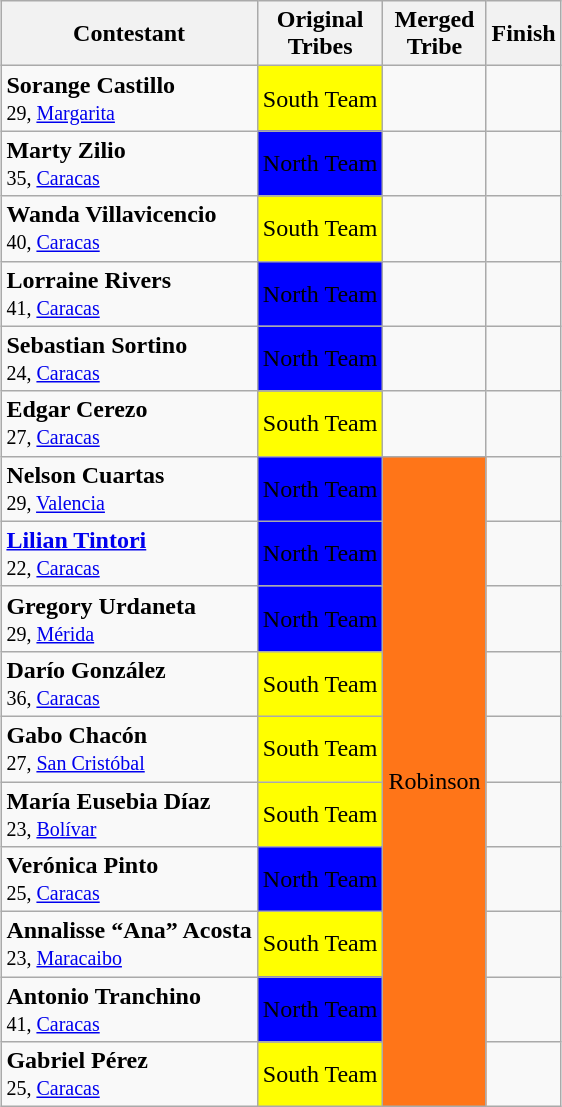<table class="wikitable" style="margin:auto; text-align:center">
<tr>
<th>Contestant</th>
<th>Original<br>Tribes</th>
<th>Merged<br>Tribe</th>
<th>Finish</th>
</tr>
<tr>
<td align="left"><strong>Sorange Castillo</strong><br><small>29, <a href='#'>Margarita</a></small></td>
<td bgcolor="yellow" align=center>South Team</td>
<td></td>
<td></td>
</tr>
<tr>
<td align="left"><strong>Marty Zilio</strong><br><small>35, <a href='#'>Caracas</a></small></td>
<td bgcolor="blue" align=center>North Team</td>
<td></td>
<td></td>
</tr>
<tr>
<td align="left"><strong>Wanda Villavicencio</strong><br><small>40, <a href='#'>Caracas</a></small></td>
<td bgcolor="yellow" align=center>South Team</td>
<td></td>
<td></td>
</tr>
<tr>
<td align="left"><strong>Lorraine Rivers </strong><br><small>41, <a href='#'>Caracas</a></small></td>
<td bgcolor="blue" align=center>North Team</td>
<td></td>
<td></td>
</tr>
<tr>
<td align="left"><strong>Sebastian Sortino</strong><br><small>24, <a href='#'>Caracas</a></small></td>
<td bgcolor="blue" align=center>North Team</td>
<td></td>
<td></td>
</tr>
<tr>
<td align="left"><strong>Edgar Cerezo</strong><br><small>27, <a href='#'>Caracas</a></small></td>
<td bgcolor="yellow" align=center>South Team</td>
<td></td>
<td></td>
</tr>
<tr>
<td align="left"><strong>Nelson Cuartas</strong><br><small>29, <a href='#'>Valencia</a></small></td>
<td bgcolor="blue" align=center>North Team</td>
<td align=center bgcolor="#FF7518" rowspan=10>Robinson</td>
<td></td>
</tr>
<tr>
<td align="left"><strong><a href='#'>Lilian Tintori</a></strong><br><small>22, <a href='#'>Caracas</a></small></td>
<td bgcolor="blue" align=center>North Team</td>
<td></td>
</tr>
<tr>
<td align="left"><strong>Gregory Urdaneta</strong><br><small>29, <a href='#'>Mérida</a></small></td>
<td bgcolor="blue" align=center>North Team</td>
<td></td>
</tr>
<tr>
<td align="left"><strong>Darío González</strong><br><small>36, <a href='#'>Caracas</a></small></td>
<td bgcolor="yellow" align=center>South Team</td>
<td></td>
</tr>
<tr>
<td align="left"><strong>Gabo Chacón</strong><br><small>27, <a href='#'>San Cristóbal</a></small></td>
<td bgcolor="yellow" align=center>South Team</td>
<td></td>
</tr>
<tr>
<td align="left"><strong>María Eusebia Díaz</strong><br><small>23, <a href='#'>Bolívar</a></small></td>
<td bgcolor="yellow" align=center>South Team</td>
<td></td>
</tr>
<tr>
<td align="left"><strong>Verónica Pinto</strong><br><small>25, <a href='#'>Caracas</a></small></td>
<td bgcolor="blue" align=center>North Team</td>
<td></td>
</tr>
<tr>
<td align="left"><strong>Annalisse “Ana” Acosta</strong><br><small>23, <a href='#'>Maracaibo</a></small></td>
<td bgcolor="yellow" align=center>South Team</td>
<td></td>
</tr>
<tr>
<td align="left"><strong>Antonio Tranchino</strong><br><small>41, <a href='#'>Caracas</a></small></td>
<td bgcolor="blue" align=center>North Team</td>
<td></td>
</tr>
<tr>
<td align="left"><strong>Gabriel Pérez</strong><br><small>25, <a href='#'>Caracas</a></small></td>
<td bgcolor="yellow" align=center>South Team</td>
<td></td>
</tr>
</table>
